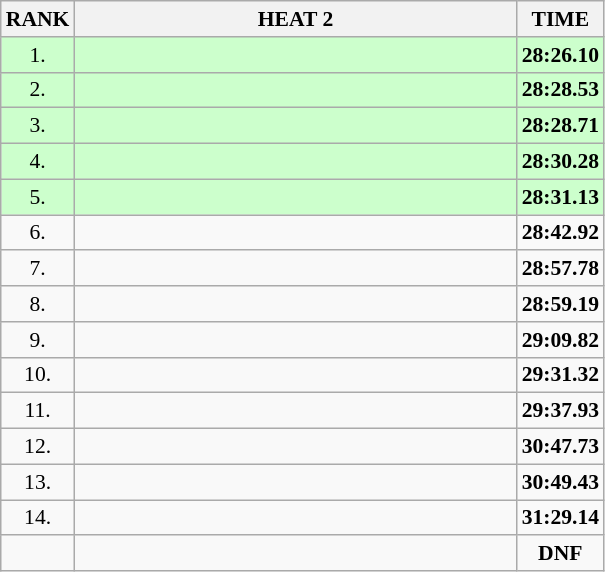<table class="wikitable" style="border-collapse: collapse; font-size: 90%;">
<tr>
<th>RANK</th>
<th align="left" style="width: 20em">HEAT 2</th>
<th>TIME</th>
</tr>
<tr style="background:#ccffcc;">
<td align="center">1.</td>
<td></td>
<td align="center"><strong>28:26.10</strong></td>
</tr>
<tr style="background:#ccffcc;">
<td align="center">2.</td>
<td></td>
<td align="center"><strong>28:28.53</strong></td>
</tr>
<tr style="background:#ccffcc;">
<td align="center">3.</td>
<td></td>
<td align="center"><strong>28:28.71</strong></td>
</tr>
<tr style="background:#ccffcc;">
<td align="center">4.</td>
<td></td>
<td align="center"><strong>28:30.28</strong></td>
</tr>
<tr style="background:#ccffcc;">
<td align="center">5.</td>
<td></td>
<td align="center"><strong>28:31.13</strong></td>
</tr>
<tr>
<td align="center">6.</td>
<td></td>
<td align="center"><strong>28:42.92</strong></td>
</tr>
<tr>
<td align="center">7.</td>
<td></td>
<td align="center"><strong>28:57.78</strong></td>
</tr>
<tr>
<td align="center">8.</td>
<td></td>
<td align="center"><strong>28:59.19</strong></td>
</tr>
<tr>
<td align="center">9.</td>
<td></td>
<td align="center"><strong>29:09.82</strong></td>
</tr>
<tr>
<td align="center">10.</td>
<td></td>
<td align="center"><strong>29:31.32</strong></td>
</tr>
<tr>
<td align="center">11.</td>
<td></td>
<td align="center"><strong>29:37.93</strong></td>
</tr>
<tr>
<td align="center">12.</td>
<td></td>
<td align="center"><strong>30:47.73</strong></td>
</tr>
<tr>
<td align="center">13.</td>
<td></td>
<td align="center"><strong>30:49.43</strong></td>
</tr>
<tr>
<td align="center">14.</td>
<td></td>
<td align="center"><strong>31:29.14</strong></td>
</tr>
<tr>
<td align="center"></td>
<td></td>
<td align="center"><strong>DNF</strong></td>
</tr>
</table>
